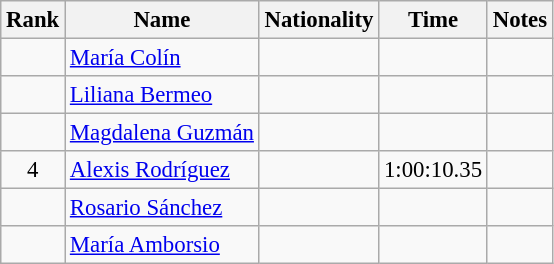<table class="wikitable sortable" style="text-align:center;font-size:95%">
<tr>
<th>Rank</th>
<th>Name</th>
<th>Nationality</th>
<th>Time</th>
<th>Notes</th>
</tr>
<tr>
<td></td>
<td align=left><a href='#'>María Colín</a></td>
<td align=left></td>
<td></td>
<td></td>
</tr>
<tr>
<td></td>
<td align=left><a href='#'>Liliana Bermeo</a></td>
<td align=left></td>
<td></td>
<td></td>
</tr>
<tr>
<td></td>
<td align=left><a href='#'>Magdalena Guzmán</a></td>
<td align=left></td>
<td></td>
<td></td>
</tr>
<tr>
<td>4</td>
<td align=left><a href='#'>Alexis Rodríguez</a></td>
<td align=left></td>
<td>1:00:10.35</td>
<td></td>
</tr>
<tr>
<td></td>
<td align=left><a href='#'>Rosario Sánchez</a></td>
<td align=left></td>
<td></td>
<td></td>
</tr>
<tr>
<td></td>
<td align=left><a href='#'>María Amborsio</a></td>
<td align=left></td>
<td></td>
<td></td>
</tr>
</table>
